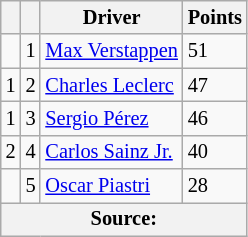<table class="wikitable" style="font-size: 85%;">
<tr>
<th scope="col"></th>
<th scope="col"></th>
<th scope="col">Driver</th>
<th scope="col">Points</th>
</tr>
<tr>
<td align="left"></td>
<td align="center">1</td>
<td> <a href='#'>Max Verstappen</a></td>
<td align="left">51</td>
</tr>
<tr>
<td align="left"> 1</td>
<td align="center">2</td>
<td> <a href='#'>Charles Leclerc</a></td>
<td align="left">47</td>
</tr>
<tr>
<td align="left"> 1</td>
<td align="center">3</td>
<td> <a href='#'>Sergio Pérez</a></td>
<td align="left">46</td>
</tr>
<tr>
<td align="left"> 2</td>
<td align="center">4</td>
<td> <a href='#'>Carlos Sainz Jr.</a></td>
<td align="left">40</td>
</tr>
<tr>
<td align="left"></td>
<td align="center">5</td>
<td> <a href='#'>Oscar Piastri</a></td>
<td align="left">28</td>
</tr>
<tr>
<th colspan=4>Source:</th>
</tr>
</table>
